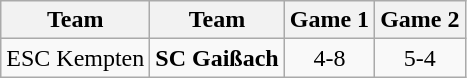<table class="wikitable">
<tr>
<th>Team</th>
<th>Team</th>
<th>Game 1</th>
<th>Game 2</th>
</tr>
<tr>
<td>ESC Kempten</td>
<td><strong>SC Gaißach</strong></td>
<td align="center">4-8</td>
<td align="center">5-4</td>
</tr>
</table>
